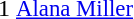<table cellspacing=0 cellpadding=0>
<tr>
<td><div>1 </div></td>
<td style="font-size: 95%"> <a href='#'>Alana Miller</a></td>
</tr>
</table>
